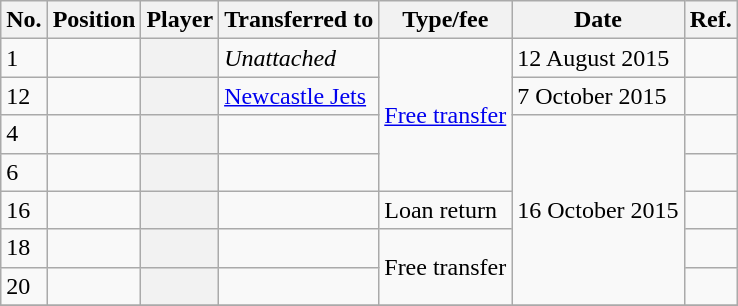<table class="wikitable plainrowheaders sortable" style="text-align:center; text-align:left">
<tr>
<th scope="col">No.</th>
<th scope="col">Position</th>
<th scope="col">Player</th>
<th scope="col">Transferred to</th>
<th scope="col">Type/fee</th>
<th scope="col">Date</th>
<th class="unsortable" scope="col">Ref.</th>
</tr>
<tr>
<td>1</td>
<td></td>
<th scope="row"></th>
<td><em>Unattached</em></td>
<td rowspan="4"><a href='#'>Free transfer</a></td>
<td>12 August 2015</td>
<td></td>
</tr>
<tr>
<td>12</td>
<td></td>
<th scope="row"></th>
<td><a href='#'>Newcastle Jets</a></td>
<td>7 October 2015</td>
<td></td>
</tr>
<tr>
<td>4</td>
<td></td>
<th scope="row"></th>
<td></td>
<td rowspan="5">16 October 2015</td>
<td></td>
</tr>
<tr>
<td>6</td>
<td></td>
<th scope="row"></th>
<td></td>
<td></td>
</tr>
<tr>
<td>16</td>
<td></td>
<th scope="row"></th>
<td></td>
<td>Loan return</td>
<td></td>
</tr>
<tr>
<td>18</td>
<td></td>
<th scope="row"></th>
<td></td>
<td rowspan="2">Free transfer</td>
<td></td>
</tr>
<tr>
<td>20</td>
<td></td>
<th scope="row"></th>
<td></td>
<td></td>
</tr>
<tr>
</tr>
</table>
